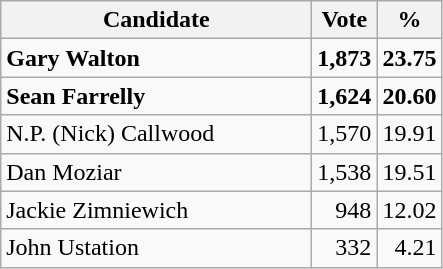<table class="wikitable">
<tr>
<th bgcolor="#DDDDFF" width="200px">Candidate</th>
<th bgcolor="#DDDDFF">Vote</th>
<th bgcolor="#DDDDFF">%</th>
</tr>
<tr>
<td><strong>Gary Walton</strong></td>
<td style="text-align: right;"><strong>1,873</strong></td>
<td style="text-align: right;"><strong>23.75</strong></td>
</tr>
<tr>
<td><strong>Sean Farrelly</strong></td>
<td style="text-align: right;"><strong>1,624</strong></td>
<td style="text-align: right;"><strong>20.60</strong></td>
</tr>
<tr>
<td>N.P. (Nick) Callwood</td>
<td style="text-align: right;">1,570</td>
<td style="text-align: right;">19.91</td>
</tr>
<tr>
<td>Dan Moziar</td>
<td style="text-align: right;">1,538</td>
<td style="text-align: right;">19.51</td>
</tr>
<tr>
<td>Jackie Zimniewich</td>
<td style="text-align: right;">948</td>
<td style="text-align: right;">12.02</td>
</tr>
<tr>
<td>John Ustation</td>
<td style="text-align: right;">332</td>
<td style="text-align: right;">4.21</td>
</tr>
</table>
